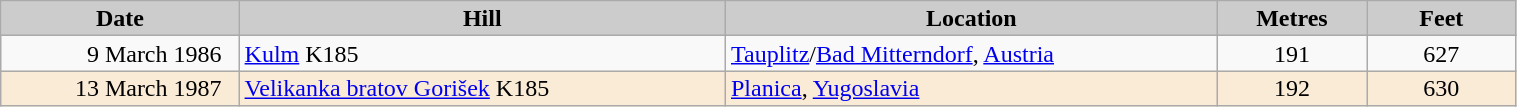<table class="wikitable sortable" style="text-align:left; line-height:16px; width:80%;">
<tr>
<th style="background-color: #ccc;" width="81">Date</th>
<th style="background-color: #ccc;" width="173">Hill</th>
<th style="background-color: #ccc;" width="175">Location</th>
<th style="background-color: #ccc;" width="48">Metres</th>
<th style="background-color: #ccc;" width="48">Feet</th>
</tr>
<tr>
<td align=right>9 March 1986  </td>
<td><a href='#'>Kulm</a> K185</td>
<td><a href='#'>Tauplitz</a>/<a href='#'>Bad Mitterndorf</a>, <a href='#'>Austria</a></td>
<td align=center>191</td>
<td align=center>627</td>
</tr>
<tr bgcolor=#FAEBD7>
<td align=right>13 March 1987  </td>
<td><a href='#'>Velikanka bratov Gorišek</a> K185</td>
<td><a href='#'>Planica</a>, <a href='#'>Yugoslavia</a></td>
<td align=center>192</td>
<td align=center>630</td>
</tr>
</table>
